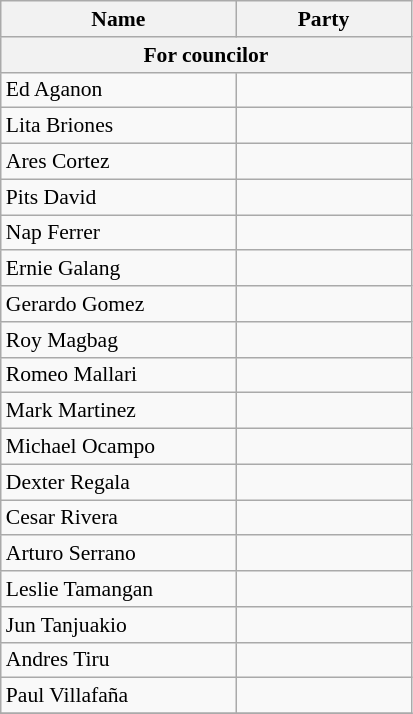<table class=wikitable style="font-size:90%">
<tr>
<th width=150px>Name</th>
<th colspan=2 width=110px>Party</th>
</tr>
<tr>
<th colspan=3>For councilor</th>
</tr>
<tr>
<td>Ed Aganon</td>
<td></td>
</tr>
<tr>
<td>Lita Briones</td>
<td></td>
</tr>
<tr>
<td>Ares Cortez</td>
<td></td>
</tr>
<tr>
<td>Pits David</td>
<td></td>
</tr>
<tr>
<td>Nap Ferrer</td>
<td></td>
</tr>
<tr>
<td>Ernie Galang</td>
<td></td>
</tr>
<tr>
<td>Gerardo Gomez</td>
<td></td>
</tr>
<tr>
<td>Roy Magbag</td>
<td></td>
</tr>
<tr>
<td>Romeo Mallari</td>
<td></td>
</tr>
<tr>
<td>Mark Martinez</td>
<td></td>
</tr>
<tr>
<td>Michael Ocampo</td>
<td></td>
</tr>
<tr>
<td>Dexter Regala</td>
<td></td>
</tr>
<tr>
<td>Cesar Rivera</td>
<td></td>
</tr>
<tr>
<td>Arturo Serrano</td>
<td></td>
</tr>
<tr>
<td>Leslie Tamangan</td>
<td></td>
</tr>
<tr>
<td>Jun Tanjuakio</td>
<td></td>
</tr>
<tr>
<td>Andres Tiru</td>
<td></td>
</tr>
<tr>
<td>Paul Villafaña</td>
<td></td>
</tr>
<tr>
</tr>
</table>
